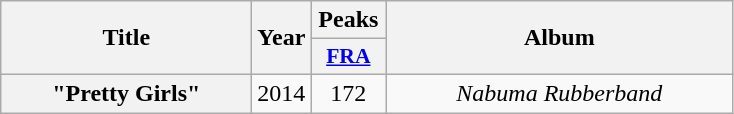<table class="wikitable plainrowheaders" style="text-align:center">
<tr>
<th scope="col" rowspan="2" style="width:10em;">Title</th>
<th scope="col" rowspan="2">Year</th>
<th scope="col" colspan="1">Peaks</th>
<th scope="col" rowspan="2" style="width:14em;">Album</th>
</tr>
<tr>
<th scope="col" style="width:3em;font-size:90%;"><a href='#'>FRA</a><br></th>
</tr>
<tr>
<th scope="row">"Pretty Girls"</th>
<td>2014</td>
<td>172</td>
<td><em>Nabuma Rubberband</em></td>
</tr>
</table>
